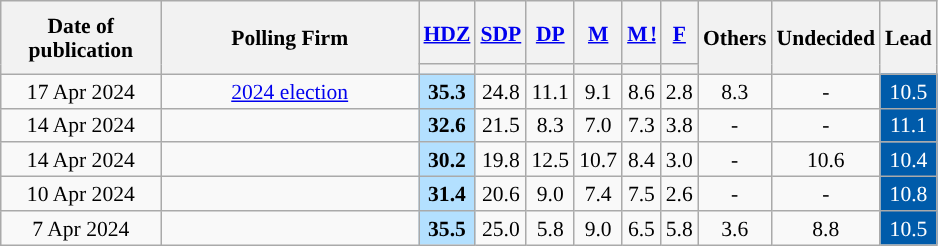<table class="wikitable sortable" style="text-align:center; font-size:90%; line-height:16px;">
<tr style="height:42px;">
<th style="width:100px;" rowspan="2">Date of publication</th>
<th style="width:165px;" rowspan="2">Polling Firm</th>
<th><a href='#'>HDZ</a></th>
<th><a href='#'>SDP</a></th>
<th><a href='#'>DP</a></th>
<th><a href='#'>M</a></th>
<th style="letter-spacing:-1px;"><a href='#'>M !</a></th>
<th><a href='#'>F</a></th>
<th class="unsortable" style="width:40px;" rowspan="2">Others</th>
<th class="unsortable" style="width:40px;" rowspan="2">Undecided</th>
<th class="unsortable" style="width:20px;" rowspan="2">Lead</th>
</tr>
<tr>
<th style="color:inherit;background:"></th>
<th data-sort-type="number" style="color:inherit;background:"></th>
<th style="color:inherit;background:"></th>
<th style="color:inherit;background:"></th>
<th style="color:inherit;background:"></th>
<th style="color:inherit;background:"></th>
</tr>
<tr>
<td>17 Apr 2024</td>
<td><a href='#'>2024 election</a></td>
<td style="background:#B3E0FF"><strong>35.3</strong></td>
<td>24.8</td>
<td>11.1</td>
<td>9.1</td>
<td>8.6</td>
<td>2.8</td>
<td>8.3</td>
<td>-</td>
<td style="background:#005BAA; color: white">10.5</td>
</tr>
<tr>
<td>14 Apr 2024</td>
<td></td>
<td style="background:#B3E0FF"><strong>32.6</strong></td>
<td>21.5</td>
<td>8.3</td>
<td>7.0</td>
<td>7.3</td>
<td>3.8</td>
<td>-</td>
<td>-</td>
<td style="background:#005BAA; color: white">11.1</td>
</tr>
<tr>
<td>14 Apr 2024</td>
<td></td>
<td style="background:#B3E0FF"><strong>30.2</strong></td>
<td>19.8</td>
<td>12.5</td>
<td>10.7</td>
<td>8.4</td>
<td>3.0</td>
<td>-</td>
<td>10.6</td>
<td style="background:#005BAA; color: white">10.4</td>
</tr>
<tr>
<td>10 Apr 2024</td>
<td></td>
<td style="background:#B3E0FF"><strong>31.4</strong></td>
<td>20.6</td>
<td>9.0</td>
<td>7.4</td>
<td>7.5</td>
<td>2.6</td>
<td>-</td>
<td>-</td>
<td style="background:#005BAA; color: white">10.8</td>
</tr>
<tr>
<td>7 Apr 2024</td>
<td></td>
<td style="background:#B3E0FF"><strong>35.5</strong></td>
<td>25.0</td>
<td>5.8</td>
<td>9.0</td>
<td>6.5</td>
<td>5.8</td>
<td>3.6</td>
<td>8.8</td>
<td style="background:#005BAA; color: white">10.5</td>
</tr>
</table>
